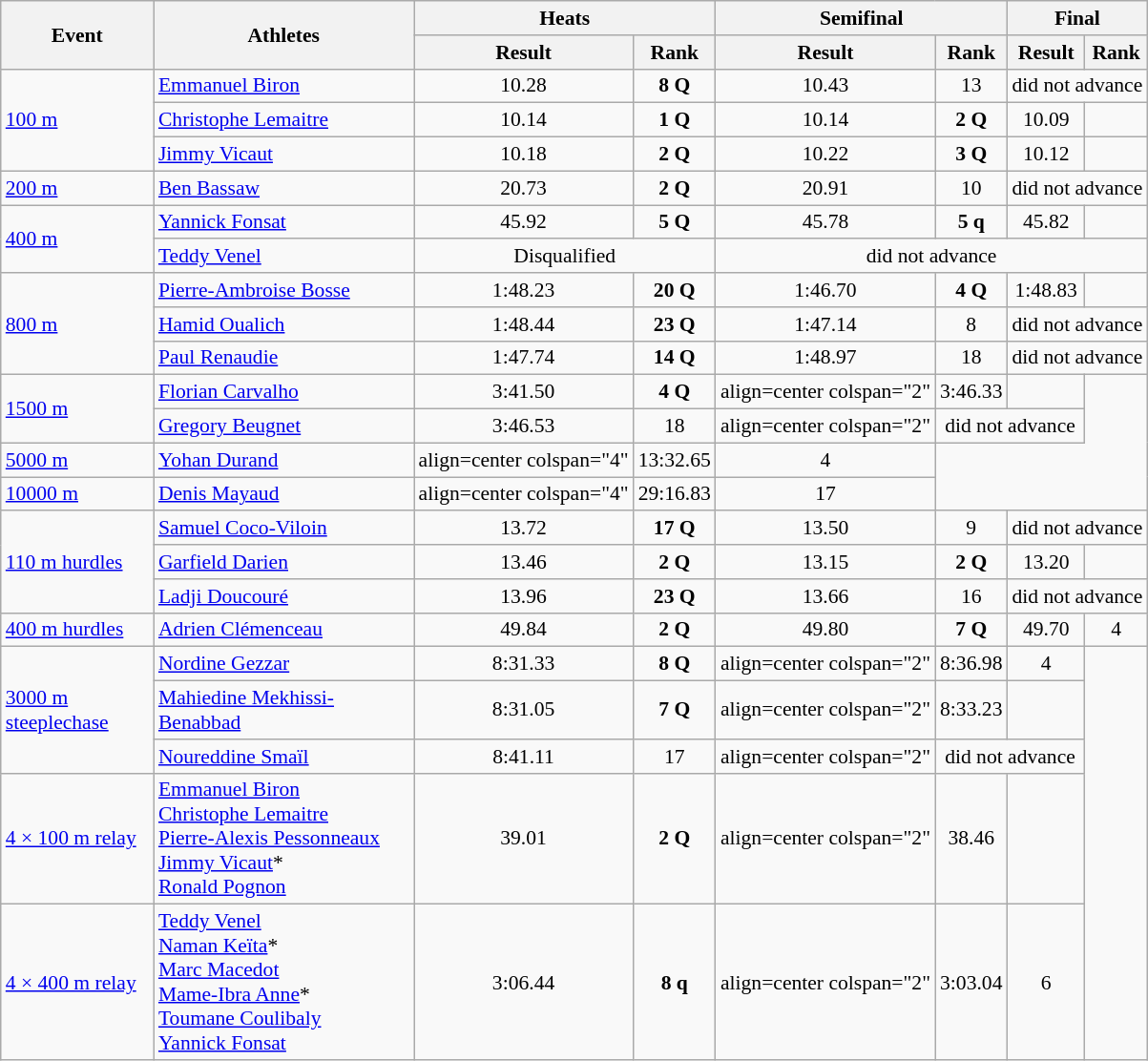<table class="wikitable" border="1" style="font-size:90%">
<tr>
<th rowspan="2" width=100>Event</th>
<th rowspan="2" width=175>Athletes</th>
<th colspan="2">Heats</th>
<th colspan="2">Semifinal</th>
<th colspan="2">Final</th>
</tr>
<tr>
<th>Result</th>
<th>Rank</th>
<th>Result</th>
<th>Rank</th>
<th>Result</th>
<th>Rank</th>
</tr>
<tr>
<td rowspan=3><a href='#'>100 m</a></td>
<td><a href='#'>Emmanuel Biron</a></td>
<td align=center>10.28</td>
<td align=center><strong>8 Q</strong></td>
<td align=center>10.43</td>
<td align=center>13</td>
<td align=center colspan="2">did not advance</td>
</tr>
<tr>
<td><a href='#'>Christophe Lemaitre</a></td>
<td align=center>10.14</td>
<td align=center><strong>1 Q</strong></td>
<td align=center>10.14</td>
<td align=center><strong>2 Q</strong></td>
<td align=center>10.09</td>
<td align=center></td>
</tr>
<tr>
<td><a href='#'>Jimmy Vicaut</a></td>
<td align=center>10.18</td>
<td align=center><strong>2 Q</strong></td>
<td align=center>10.22</td>
<td align=center><strong>3 Q</strong></td>
<td align=center>10.12</td>
<td align=center></td>
</tr>
<tr>
<td><a href='#'>200 m</a></td>
<td><a href='#'>Ben Bassaw</a></td>
<td align=center>20.73</td>
<td align=center><strong>2 Q</strong></td>
<td align=center>20.91</td>
<td align=center>10</td>
<td align=center colspan="2">did not advance</td>
</tr>
<tr>
<td rowspan=2><a href='#'>400 m</a></td>
<td><a href='#'>Yannick Fonsat</a></td>
<td align=center>45.92</td>
<td align=center><strong>5 Q</strong></td>
<td align=center>45.78</td>
<td align=center><strong>5 q</strong></td>
<td align=center>45.82</td>
<td align=center></td>
</tr>
<tr>
<td><a href='#'>Teddy Venel</a></td>
<td align=center colspan="2">Disqualified</td>
<td align=center colspan="4">did not advance</td>
</tr>
<tr>
<td rowspan=3><a href='#'>800 m</a></td>
<td><a href='#'>Pierre-Ambroise Bosse</a></td>
<td align=center>1:48.23</td>
<td align=center><strong>20 Q</strong></td>
<td align=center>1:46.70</td>
<td align=center><strong>4 Q</strong></td>
<td align=center>1:48.83</td>
<td align=center></td>
</tr>
<tr>
<td><a href='#'>Hamid Oualich</a></td>
<td align=center>1:48.44</td>
<td align=center><strong>23 Q</strong></td>
<td align=center>1:47.14</td>
<td align=center>8</td>
<td align=center colspan="2">did not advance</td>
</tr>
<tr>
<td><a href='#'>Paul Renaudie</a></td>
<td align=center>1:47.74</td>
<td align=center><strong>14 Q</strong></td>
<td align=center>1:48.97</td>
<td align=center>18</td>
<td align=center colspan="2">did not advance</td>
</tr>
<tr>
<td rowspan=2><a href='#'>1500 m</a></td>
<td><a href='#'>Florian Carvalho</a></td>
<td align=center>3:41.50</td>
<td align=center><strong>4 Q</strong></td>
<td>align=center colspan="2" </td>
<td align=center>3:46.33</td>
<td align=center></td>
</tr>
<tr>
<td><a href='#'>Gregory Beugnet</a></td>
<td align=center>3:46.53</td>
<td align=center>18</td>
<td>align=center colspan="2" </td>
<td align=center colspan="2">did not advance</td>
</tr>
<tr>
<td><a href='#'>5000 m</a></td>
<td><a href='#'>Yohan Durand</a></td>
<td>align=center colspan="4" </td>
<td align=center>13:32.65</td>
<td align=center>4</td>
</tr>
<tr>
<td><a href='#'>10000 m</a></td>
<td><a href='#'>Denis Mayaud</a></td>
<td>align=center colspan="4" </td>
<td align=center>29:16.83</td>
<td align=center>17</td>
</tr>
<tr>
<td rowspan=3><a href='#'>110 m hurdles</a></td>
<td><a href='#'>Samuel Coco-Viloin</a></td>
<td align=center>13.72</td>
<td align=center><strong>17 Q</strong></td>
<td align=center>13.50</td>
<td align=center>9</td>
<td align=center colspan="2">did not advance</td>
</tr>
<tr>
<td><a href='#'>Garfield Darien</a></td>
<td align=center>13.46</td>
<td align=center><strong>2 Q</strong></td>
<td align=center>13.15</td>
<td align=center><strong>2 Q</strong></td>
<td align=center>13.20</td>
<td align=center></td>
</tr>
<tr>
<td><a href='#'>Ladji Doucouré</a></td>
<td align=center>13.96</td>
<td align=center><strong>23 Q</strong></td>
<td align=center>13.66</td>
<td align=center>16</td>
<td align=center colspan="2">did not advance</td>
</tr>
<tr>
<td><a href='#'>400 m hurdles</a></td>
<td><a href='#'>Adrien Clémenceau</a></td>
<td align=center>49.84</td>
<td align=center><strong>2 Q</strong></td>
<td align=center>49.80</td>
<td align=center><strong>7 Q</strong></td>
<td align=center>49.70</td>
<td align=center>4</td>
</tr>
<tr>
<td rowspan=3><a href='#'>3000 m steeplechase</a></td>
<td><a href='#'>Nordine Gezzar</a></td>
<td align=center>8:31.33</td>
<td align=center><strong>8 Q</strong></td>
<td>align=center colspan="2" </td>
<td align=center>8:36.98</td>
<td align=center>4</td>
</tr>
<tr>
<td><a href='#'>Mahiedine Mekhissi-Benabbad</a></td>
<td align=center>8:31.05</td>
<td align=center><strong>7 Q</strong></td>
<td>align=center colspan="2" </td>
<td align=center>8:33.23</td>
<td align=center></td>
</tr>
<tr>
<td><a href='#'>Noureddine Smaïl</a></td>
<td align=center>8:41.11</td>
<td align=center>17</td>
<td>align=center colspan="2" </td>
<td align=center colspan="2">did not advance</td>
</tr>
<tr>
<td><a href='#'>4 × 100 m relay</a></td>
<td><a href='#'>Emmanuel Biron</a><br><a href='#'>Christophe Lemaitre</a><br><a href='#'>Pierre-Alexis Pessonneaux</a><br><a href='#'>Jimmy Vicaut</a>*<br><a href='#'>Ronald Pognon</a></td>
<td align=center>39.01</td>
<td align=center><strong>2 Q</strong></td>
<td>align=center colspan="2" </td>
<td align=center>38.46</td>
<td align=center></td>
</tr>
<tr>
<td><a href='#'>4 × 400 m relay</a></td>
<td><a href='#'>Teddy Venel</a><br><a href='#'>Naman Keïta</a>*<br><a href='#'>Marc Macedot</a><br><a href='#'>Mame-Ibra Anne</a>*<br><a href='#'>Toumane Coulibaly</a><br><a href='#'>Yannick Fonsat</a></td>
<td align=center>3:06.44</td>
<td align=center><strong>8 q</strong></td>
<td>align=center colspan="2" </td>
<td align=center>3:03.04</td>
<td align=center>6</td>
</tr>
</table>
